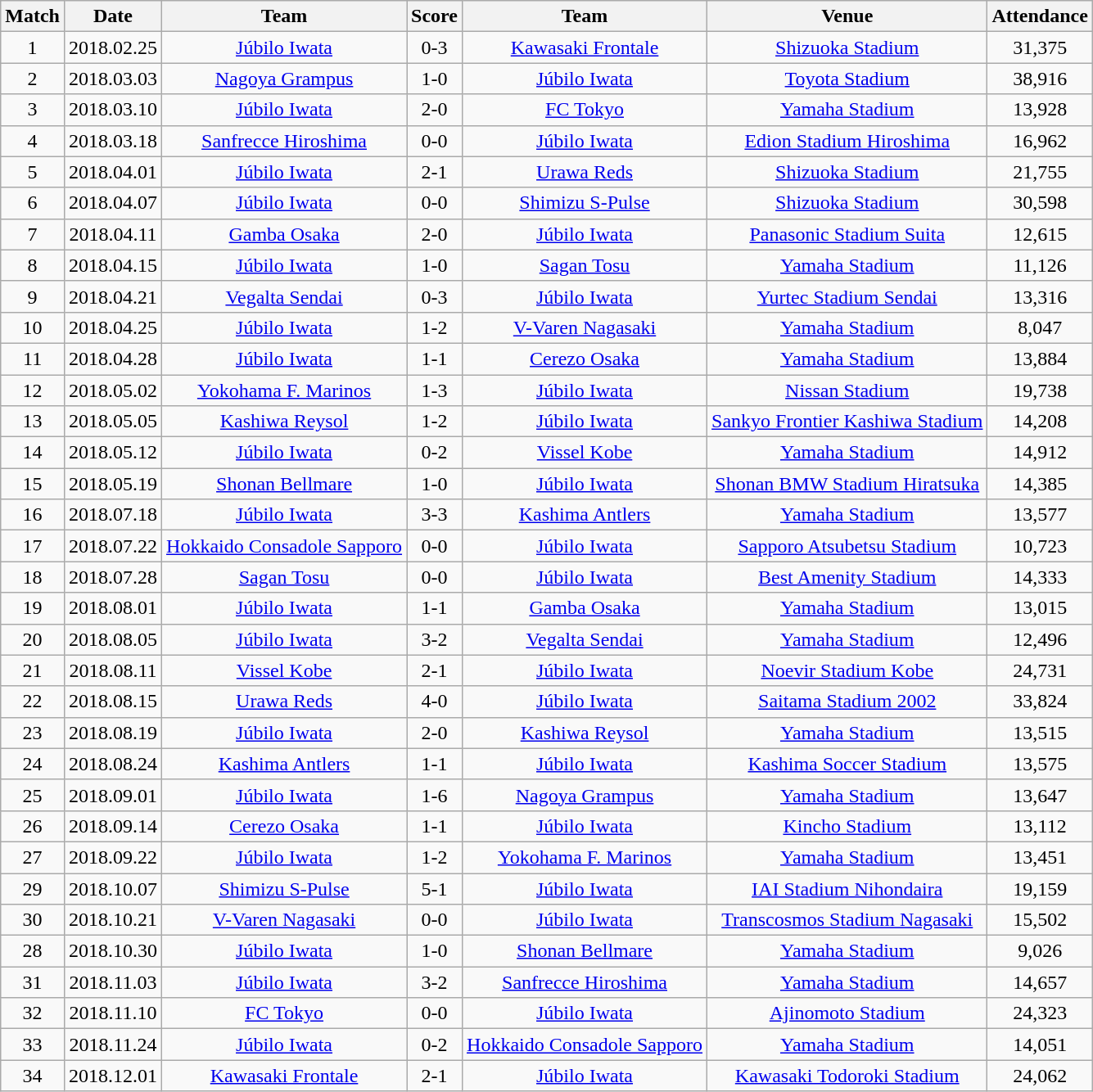<table class="wikitable" style="text-align:center;">
<tr>
<th>Match</th>
<th>Date</th>
<th>Team</th>
<th>Score</th>
<th>Team</th>
<th>Venue</th>
<th>Attendance</th>
</tr>
<tr>
<td>1</td>
<td>2018.02.25</td>
<td><a href='#'>Júbilo Iwata</a></td>
<td>0-3</td>
<td><a href='#'>Kawasaki Frontale</a></td>
<td><a href='#'>Shizuoka Stadium</a></td>
<td>31,375</td>
</tr>
<tr>
<td>2</td>
<td>2018.03.03</td>
<td><a href='#'>Nagoya Grampus</a></td>
<td>1-0</td>
<td><a href='#'>Júbilo Iwata</a></td>
<td><a href='#'>Toyota Stadium</a></td>
<td>38,916</td>
</tr>
<tr>
<td>3</td>
<td>2018.03.10</td>
<td><a href='#'>Júbilo Iwata</a></td>
<td>2-0</td>
<td><a href='#'>FC Tokyo</a></td>
<td><a href='#'>Yamaha Stadium</a></td>
<td>13,928</td>
</tr>
<tr>
<td>4</td>
<td>2018.03.18</td>
<td><a href='#'>Sanfrecce Hiroshima</a></td>
<td>0-0</td>
<td><a href='#'>Júbilo Iwata</a></td>
<td><a href='#'>Edion Stadium Hiroshima</a></td>
<td>16,962</td>
</tr>
<tr>
<td>5</td>
<td>2018.04.01</td>
<td><a href='#'>Júbilo Iwata</a></td>
<td>2-1</td>
<td><a href='#'>Urawa Reds</a></td>
<td><a href='#'>Shizuoka Stadium</a></td>
<td>21,755</td>
</tr>
<tr>
<td>6</td>
<td>2018.04.07</td>
<td><a href='#'>Júbilo Iwata</a></td>
<td>0-0</td>
<td><a href='#'>Shimizu S-Pulse</a></td>
<td><a href='#'>Shizuoka Stadium</a></td>
<td>30,598</td>
</tr>
<tr>
<td>7</td>
<td>2018.04.11</td>
<td><a href='#'>Gamba Osaka</a></td>
<td>2-0</td>
<td><a href='#'>Júbilo Iwata</a></td>
<td><a href='#'>Panasonic Stadium Suita</a></td>
<td>12,615</td>
</tr>
<tr>
<td>8</td>
<td>2018.04.15</td>
<td><a href='#'>Júbilo Iwata</a></td>
<td>1-0</td>
<td><a href='#'>Sagan Tosu</a></td>
<td><a href='#'>Yamaha Stadium</a></td>
<td>11,126</td>
</tr>
<tr>
<td>9</td>
<td>2018.04.21</td>
<td><a href='#'>Vegalta Sendai</a></td>
<td>0-3</td>
<td><a href='#'>Júbilo Iwata</a></td>
<td><a href='#'>Yurtec Stadium Sendai</a></td>
<td>13,316</td>
</tr>
<tr>
<td>10</td>
<td>2018.04.25</td>
<td><a href='#'>Júbilo Iwata</a></td>
<td>1-2</td>
<td><a href='#'>V-Varen Nagasaki</a></td>
<td><a href='#'>Yamaha Stadium</a></td>
<td>8,047</td>
</tr>
<tr>
<td>11</td>
<td>2018.04.28</td>
<td><a href='#'>Júbilo Iwata</a></td>
<td>1-1</td>
<td><a href='#'>Cerezo Osaka</a></td>
<td><a href='#'>Yamaha Stadium</a></td>
<td>13,884</td>
</tr>
<tr>
<td>12</td>
<td>2018.05.02</td>
<td><a href='#'>Yokohama F. Marinos</a></td>
<td>1-3</td>
<td><a href='#'>Júbilo Iwata</a></td>
<td><a href='#'>Nissan Stadium</a></td>
<td>19,738</td>
</tr>
<tr>
<td>13</td>
<td>2018.05.05</td>
<td><a href='#'>Kashiwa Reysol</a></td>
<td>1-2</td>
<td><a href='#'>Júbilo Iwata</a></td>
<td><a href='#'>Sankyo Frontier Kashiwa Stadium</a></td>
<td>14,208</td>
</tr>
<tr>
<td>14</td>
<td>2018.05.12</td>
<td><a href='#'>Júbilo Iwata</a></td>
<td>0-2</td>
<td><a href='#'>Vissel Kobe</a></td>
<td><a href='#'>Yamaha Stadium</a></td>
<td>14,912</td>
</tr>
<tr>
<td>15</td>
<td>2018.05.19</td>
<td><a href='#'>Shonan Bellmare</a></td>
<td>1-0</td>
<td><a href='#'>Júbilo Iwata</a></td>
<td><a href='#'>Shonan BMW Stadium Hiratsuka</a></td>
<td>14,385</td>
</tr>
<tr>
<td>16</td>
<td>2018.07.18</td>
<td><a href='#'>Júbilo Iwata</a></td>
<td>3-3</td>
<td><a href='#'>Kashima Antlers</a></td>
<td><a href='#'>Yamaha Stadium</a></td>
<td>13,577</td>
</tr>
<tr>
<td>17</td>
<td>2018.07.22</td>
<td><a href='#'>Hokkaido Consadole Sapporo</a></td>
<td>0-0</td>
<td><a href='#'>Júbilo Iwata</a></td>
<td><a href='#'>Sapporo Atsubetsu Stadium</a></td>
<td>10,723</td>
</tr>
<tr>
<td>18</td>
<td>2018.07.28</td>
<td><a href='#'>Sagan Tosu</a></td>
<td>0-0</td>
<td><a href='#'>Júbilo Iwata</a></td>
<td><a href='#'>Best Amenity Stadium</a></td>
<td>14,333</td>
</tr>
<tr>
<td>19</td>
<td>2018.08.01</td>
<td><a href='#'>Júbilo Iwata</a></td>
<td>1-1</td>
<td><a href='#'>Gamba Osaka</a></td>
<td><a href='#'>Yamaha Stadium</a></td>
<td>13,015</td>
</tr>
<tr>
<td>20</td>
<td>2018.08.05</td>
<td><a href='#'>Júbilo Iwata</a></td>
<td>3-2</td>
<td><a href='#'>Vegalta Sendai</a></td>
<td><a href='#'>Yamaha Stadium</a></td>
<td>12,496</td>
</tr>
<tr>
<td>21</td>
<td>2018.08.11</td>
<td><a href='#'>Vissel Kobe</a></td>
<td>2-1</td>
<td><a href='#'>Júbilo Iwata</a></td>
<td><a href='#'>Noevir Stadium Kobe</a></td>
<td>24,731</td>
</tr>
<tr>
<td>22</td>
<td>2018.08.15</td>
<td><a href='#'>Urawa Reds</a></td>
<td>4-0</td>
<td><a href='#'>Júbilo Iwata</a></td>
<td><a href='#'>Saitama Stadium 2002</a></td>
<td>33,824</td>
</tr>
<tr>
<td>23</td>
<td>2018.08.19</td>
<td><a href='#'>Júbilo Iwata</a></td>
<td>2-0</td>
<td><a href='#'>Kashiwa Reysol</a></td>
<td><a href='#'>Yamaha Stadium</a></td>
<td>13,515</td>
</tr>
<tr>
<td>24</td>
<td>2018.08.24</td>
<td><a href='#'>Kashima Antlers</a></td>
<td>1-1</td>
<td><a href='#'>Júbilo Iwata</a></td>
<td><a href='#'>Kashima Soccer Stadium</a></td>
<td>13,575</td>
</tr>
<tr>
<td>25</td>
<td>2018.09.01</td>
<td><a href='#'>Júbilo Iwata</a></td>
<td>1-6</td>
<td><a href='#'>Nagoya Grampus</a></td>
<td><a href='#'>Yamaha Stadium</a></td>
<td>13,647</td>
</tr>
<tr>
<td>26</td>
<td>2018.09.14</td>
<td><a href='#'>Cerezo Osaka</a></td>
<td>1-1</td>
<td><a href='#'>Júbilo Iwata</a></td>
<td><a href='#'>Kincho Stadium</a></td>
<td>13,112</td>
</tr>
<tr>
<td>27</td>
<td>2018.09.22</td>
<td><a href='#'>Júbilo Iwata</a></td>
<td>1-2</td>
<td><a href='#'>Yokohama F. Marinos</a></td>
<td><a href='#'>Yamaha Stadium</a></td>
<td>13,451</td>
</tr>
<tr>
<td>29</td>
<td>2018.10.07</td>
<td><a href='#'>Shimizu S-Pulse</a></td>
<td>5-1</td>
<td><a href='#'>Júbilo Iwata</a></td>
<td><a href='#'>IAI Stadium Nihondaira</a></td>
<td>19,159</td>
</tr>
<tr>
<td>30</td>
<td>2018.10.21</td>
<td><a href='#'>V-Varen Nagasaki</a></td>
<td>0-0</td>
<td><a href='#'>Júbilo Iwata</a></td>
<td><a href='#'>Transcosmos Stadium Nagasaki</a></td>
<td>15,502</td>
</tr>
<tr>
<td>28</td>
<td>2018.10.30</td>
<td><a href='#'>Júbilo Iwata</a></td>
<td>1-0</td>
<td><a href='#'>Shonan Bellmare</a></td>
<td><a href='#'>Yamaha Stadium</a></td>
<td>9,026</td>
</tr>
<tr>
<td>31</td>
<td>2018.11.03</td>
<td><a href='#'>Júbilo Iwata</a></td>
<td>3-2</td>
<td><a href='#'>Sanfrecce Hiroshima</a></td>
<td><a href='#'>Yamaha Stadium</a></td>
<td>14,657</td>
</tr>
<tr>
<td>32</td>
<td>2018.11.10</td>
<td><a href='#'>FC Tokyo</a></td>
<td>0-0</td>
<td><a href='#'>Júbilo Iwata</a></td>
<td><a href='#'>Ajinomoto Stadium</a></td>
<td>24,323</td>
</tr>
<tr>
<td>33</td>
<td>2018.11.24</td>
<td><a href='#'>Júbilo Iwata</a></td>
<td>0-2</td>
<td><a href='#'>Hokkaido Consadole Sapporo</a></td>
<td><a href='#'>Yamaha Stadium</a></td>
<td>14,051</td>
</tr>
<tr>
<td>34</td>
<td>2018.12.01</td>
<td><a href='#'>Kawasaki Frontale</a></td>
<td>2-1</td>
<td><a href='#'>Júbilo Iwata</a></td>
<td><a href='#'>Kawasaki Todoroki Stadium</a></td>
<td>24,062</td>
</tr>
</table>
